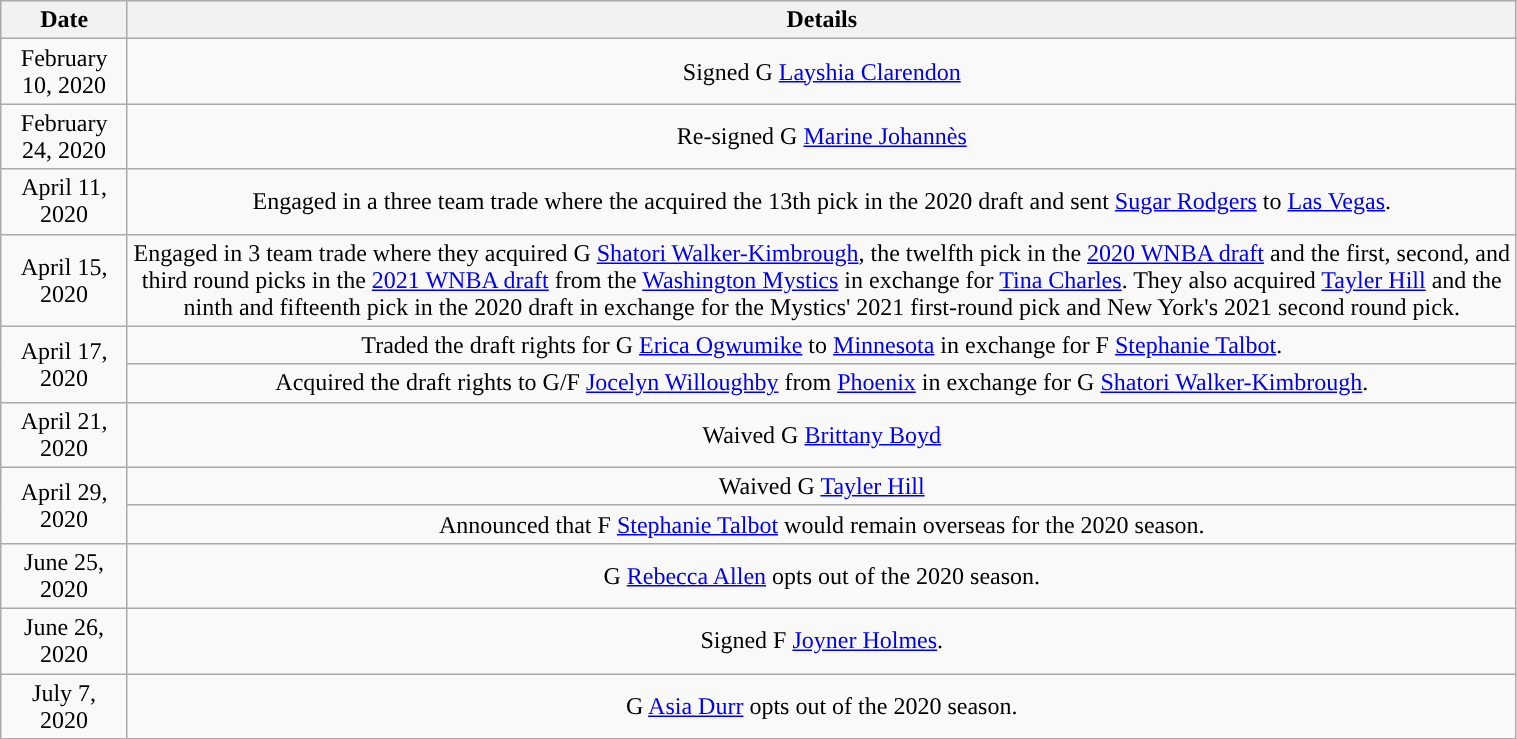<table class="wikitable" style="width:80%; text-align:center">
<tr>
<th>Date</th>
<th>Details</th>
</tr>
<tr>
<td>February 10, 2020</td>
<td>Signed G <a href='#'>Layshia Clarendon</a></td>
</tr>
<tr>
<td>February 24, 2020</td>
<td>Re-signed G <a href='#'>Marine Johannès</a></td>
</tr>
<tr>
<td>April 11, 2020</td>
<td>Engaged in a three team trade where the acquired the 13th pick in the 2020 draft and sent <a href='#'>Sugar Rodgers</a> to <a href='#'>Las Vegas</a>.</td>
</tr>
<tr>
<td>April 15, 2020</td>
<td>Engaged in 3 team trade where they acquired G <a href='#'>Shatori Walker-Kimbrough</a>, the twelfth pick in the <a href='#'>2020 WNBA draft</a> and the first, second, and third round picks in the <a href='#'>2021 WNBA draft</a> from the <a href='#'>Washington Mystics</a> in exchange for <a href='#'>Tina Charles</a>. They also acquired <a href='#'>Tayler Hill</a> and the ninth and fifteenth pick in the 2020 draft in exchange for the Mystics' 2021 first-round pick and New York's 2021 second round pick.</td>
</tr>
<tr>
<td rowspan=2>April 17, 2020</td>
<td>Traded the draft rights for G <a href='#'>Erica Ogwumike</a> to <a href='#'>Minnesota</a> in exchange for F <a href='#'>Stephanie Talbot</a>.</td>
</tr>
<tr>
<td>Acquired the draft rights to G/F <a href='#'>Jocelyn Willoughby</a> from <a href='#'>Phoenix</a> in exchange for G <a href='#'>Shatori Walker-Kimbrough</a>.</td>
</tr>
<tr>
<td>April 21, 2020</td>
<td>Waived G <a href='#'>Brittany Boyd</a></td>
</tr>
<tr>
<td rowspan=2>April 29, 2020</td>
<td>Waived G <a href='#'>Tayler Hill</a></td>
</tr>
<tr>
<td>Announced that F <a href='#'>Stephanie Talbot</a> would remain overseas for the 2020 season.</td>
</tr>
<tr>
<td>June 25, 2020</td>
<td>G <a href='#'>Rebecca Allen</a> opts out of the 2020 season.</td>
</tr>
<tr>
<td>June 26, 2020</td>
<td>Signed F <a href='#'>Joyner Holmes</a>.</td>
</tr>
<tr>
<td>July 7, 2020</td>
<td>G <a href='#'>Asia Durr</a> opts out of the 2020 season.</td>
</tr>
</table>
